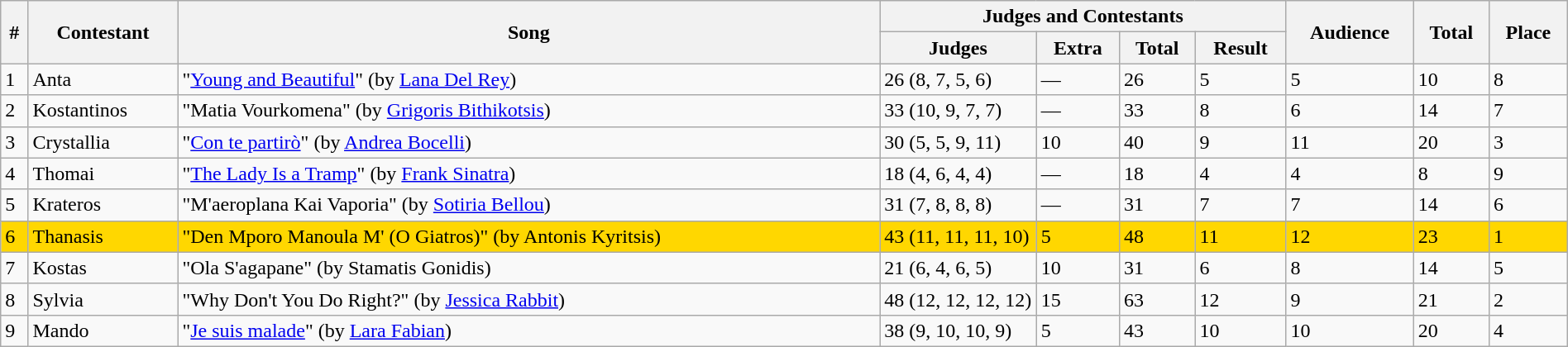<table class="sortable wikitable" width="100%">
<tr>
<th rowspan="2">#</th>
<th rowspan="2">Contestant</th>
<th rowspan="2">Song</th>
<th colspan="4">Judges and Contestants</th>
<th rowspan="2">Audience</th>
<th rowspan="2">Total</th>
<th rowspan="2">Place</th>
</tr>
<tr>
<th width=10%>Judges</th>
<th>Extra</th>
<th>Total</th>
<th>Result</th>
</tr>
<tr>
<td>1</td>
<td>Anta</td>
<td>"<a href='#'>Young and Beautiful</a>" (by <a href='#'>Lana Del Rey</a>)</td>
<td>26 (8, 7, 5, 6)</td>
<td>—</td>
<td>26</td>
<td>5</td>
<td>5</td>
<td>10</td>
<td>8</td>
</tr>
<tr>
<td>2</td>
<td>Kostantinos</td>
<td>"Matia Vourkomena" (by <a href='#'>Grigoris Bithikotsis</a>)</td>
<td>33 (10, 9, 7, 7)</td>
<td>—</td>
<td>33</td>
<td>8</td>
<td>6</td>
<td>14</td>
<td>7</td>
</tr>
<tr>
<td>3</td>
<td>Crystallia</td>
<td>"<a href='#'>Con te partirò</a>" (by <a href='#'>Andrea Bocelli</a>)</td>
<td>30 (5, 5, 9, 11)</td>
<td>10</td>
<td>40</td>
<td>9</td>
<td>11</td>
<td>20</td>
<td>3</td>
</tr>
<tr>
<td>4</td>
<td>Thomai</td>
<td>"<a href='#'>The Lady Is a Tramp</a>" (by <a href='#'>Frank Sinatra</a>)</td>
<td>18 (4, 6, 4, 4)</td>
<td>—</td>
<td>18</td>
<td>4</td>
<td>4</td>
<td>8</td>
<td>9</td>
</tr>
<tr>
<td>5</td>
<td>Krateros</td>
<td>"M'aeroplana Kai Vaporia" (by <a href='#'>Sotiria Bellou</a>)</td>
<td>31 (7, 8, 8, 8)</td>
<td>—</td>
<td>31</td>
<td>7</td>
<td>7</td>
<td>14</td>
<td>6</td>
</tr>
<tr bgcolor="gold">
<td>6</td>
<td>Thanasis</td>
<td>"Den Mporo Manoula M' (O Giatros)" (by Antonis Kyritsis)</td>
<td>43 (11, 11, 11, 10)</td>
<td>5</td>
<td>48</td>
<td>11</td>
<td>12</td>
<td>23</td>
<td>1</td>
</tr>
<tr>
<td>7</td>
<td>Kostas</td>
<td>"Ola S'agapane" (by Stamatis Gonidis)</td>
<td>21 (6, 4, 6, 5)</td>
<td>10</td>
<td>31</td>
<td>6</td>
<td>8</td>
<td>14</td>
<td>5</td>
</tr>
<tr>
<td>8</td>
<td>Sylvia</td>
<td>"Why Don't You Do Right?" (by <a href='#'>Jessica Rabbit</a>)</td>
<td>48 (12, 12, 12, 12)</td>
<td>15</td>
<td>63</td>
<td>12</td>
<td>9</td>
<td>21</td>
<td>2</td>
</tr>
<tr>
<td>9</td>
<td>Mando</td>
<td>"<a href='#'>Je suis malade</a>" (by <a href='#'>Lara Fabian</a>)</td>
<td>38 (9, 10, 10, 9)</td>
<td>5</td>
<td>43</td>
<td>10</td>
<td>10</td>
<td>20</td>
<td>4</td>
</tr>
</table>
